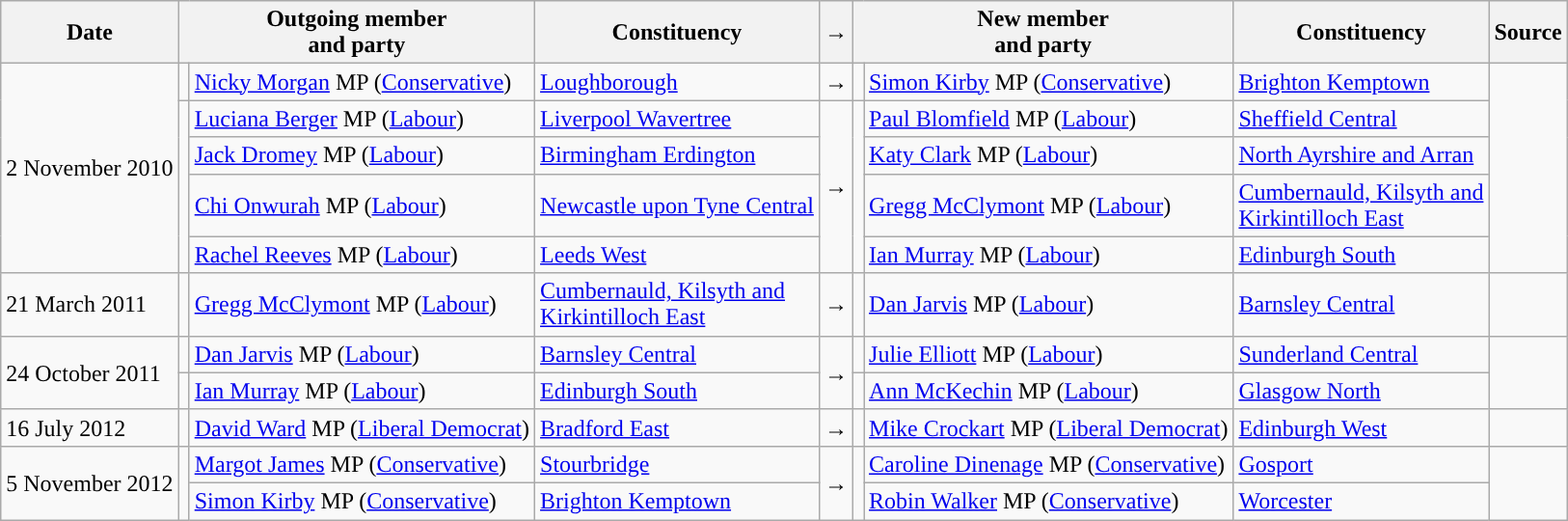<table class="wikitable">
<tr>
<th>Date</th>
<th colspan="2">Outgoing member<br>and party</th>
<th>Constituency</th>
<th>→</th>
<th colspan="2" valign="top">New member<br>and party</th>
<th>Constituency</th>
<th>Source</th>
</tr>
<tr>
<td rowspan=5 nowrap>2 November 2010</td>
<td style="color:inherit;background:"></td>
<td><a href='#'>Nicky Morgan</a> MP (<a href='#'>Conservative</a>)</td>
<td><a href='#'>Loughborough</a></td>
<td>→</td>
<td style="color:inherit;background:"></td>
<td><a href='#'>Simon Kirby</a> MP (<a href='#'>Conservative</a>)</td>
<td><a href='#'>Brighton Kemptown</a></td>
<td rowspan=5></td>
</tr>
<tr>
<td rowspan=4 style="color:inherit;background:"></td>
<td><a href='#'>Luciana Berger</a> MP (<a href='#'>Labour</a>)</td>
<td><a href='#'>Liverpool Wavertree</a></td>
<td rowspan=4>→</td>
<td rowspan=4 style="color:inherit;background:"></td>
<td><a href='#'>Paul Blomfield</a> MP (<a href='#'>Labour</a>)</td>
<td><a href='#'>Sheffield Central</a></td>
</tr>
<tr>
<td><a href='#'>Jack Dromey</a> MP (<a href='#'>Labour</a>)</td>
<td><a href='#'>Birmingham Erdington</a></td>
<td><a href='#'>Katy Clark</a> MP (<a href='#'>Labour</a>)</td>
<td><a href='#'>North Ayrshire and Arran</a></td>
</tr>
<tr>
<td><a href='#'>Chi Onwurah</a> MP (<a href='#'>Labour</a>)</td>
<td><a href='#'>Newcastle upon Tyne Central</a></td>
<td><a href='#'>Gregg McClymont</a> MP (<a href='#'>Labour</a>)</td>
<td><a href='#'>Cumbernauld, Kilsyth and<br>Kirkintilloch East</a></td>
</tr>
<tr>
<td><a href='#'>Rachel Reeves</a> MP (<a href='#'>Labour</a>)</td>
<td><a href='#'>Leeds West</a></td>
<td><a href='#'>Ian Murray</a> MP (<a href='#'>Labour</a>)</td>
<td><a href='#'>Edinburgh South</a></td>
</tr>
<tr>
<td>21 March 2011</td>
<td style="color:inherit;background:"></td>
<td><a href='#'>Gregg McClymont</a> MP (<a href='#'>Labour</a>)</td>
<td><a href='#'>Cumbernauld, Kilsyth and<br>Kirkintilloch East</a></td>
<td>→</td>
<td style="color:inherit;background:"></td>
<td><a href='#'>Dan Jarvis</a> MP (<a href='#'>Labour</a>)</td>
<td><a href='#'>Barnsley Central</a></td>
<td></td>
</tr>
<tr>
<td rowspan=2>24 October 2011</td>
<td style="color:inherit;background:"></td>
<td><a href='#'>Dan Jarvis</a> MP (<a href='#'>Labour</a>)</td>
<td><a href='#'>Barnsley Central</a></td>
<td rowspan=2>→</td>
<td style="color:inherit;background:"></td>
<td><a href='#'>Julie Elliott</a> MP (<a href='#'>Labour</a>)</td>
<td><a href='#'>Sunderland Central</a></td>
<td rowspan=2></td>
</tr>
<tr>
<td style="color:inherit;background:"></td>
<td><a href='#'>Ian Murray</a> MP (<a href='#'>Labour</a>)</td>
<td><a href='#'>Edinburgh South</a></td>
<td style="color:inherit;background:"></td>
<td><a href='#'>Ann McKechin</a> MP (<a href='#'>Labour</a>)</td>
<td><a href='#'>Glasgow North</a></td>
</tr>
<tr>
<td>16 July 2012</td>
<td style="color:inherit;background:"></td>
<td><a href='#'>David Ward</a> MP (<a href='#'>Liberal Democrat</a>)</td>
<td><a href='#'>Bradford East</a></td>
<td>→</td>
<td style="color:inherit;background:"></td>
<td><a href='#'>Mike Crockart</a> MP (<a href='#'>Liberal Democrat</a>)</td>
<td><a href='#'>Edinburgh West</a></td>
<td></td>
</tr>
<tr>
<td rowspan=2>5 November 2012</td>
<td rowspan=2 style="color:inherit;background:"></td>
<td><a href='#'>Margot James</a> MP (<a href='#'>Conservative</a>)</td>
<td><a href='#'>Stourbridge</a></td>
<td rowspan=2>→</td>
<td rowspan=2 style="color:inherit;background:"></td>
<td><a href='#'>Caroline Dinenage</a> MP (<a href='#'>Conservative</a>)</td>
<td><a href='#'>Gosport</a></td>
<td rowspan=2></td>
</tr>
<tr>
<td><a href='#'>Simon Kirby</a> MP (<a href='#'>Conservative</a>)</td>
<td><a href='#'>Brighton Kemptown</a></td>
<td><a href='#'>Robin Walker</a> MP (<a href='#'>Conservative</a>)</td>
<td><a href='#'>Worcester</a></td>
</tr>
</table>
